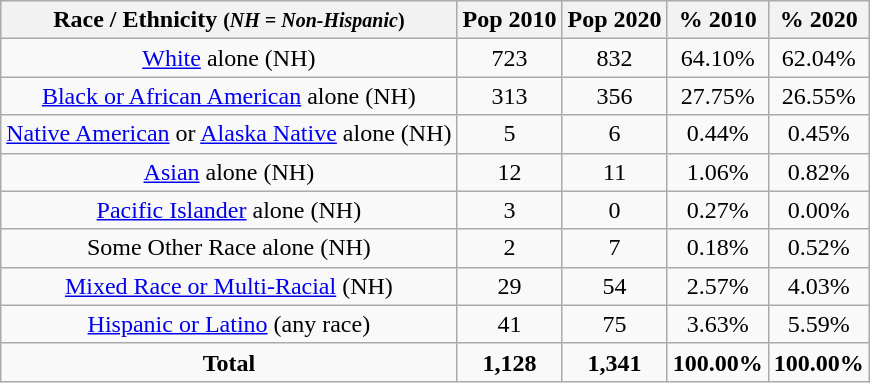<table class="wikitable" style="text-align:center;">
<tr>
<th>Race / Ethnicity <small>(<em>NH = Non-Hispanic</em>)</small></th>
<th>Pop 2010</th>
<th>Pop 2020</th>
<th>% 2010</th>
<th>% 2020</th>
</tr>
<tr>
<td><a href='#'>White</a> alone (NH)</td>
<td>723</td>
<td>832</td>
<td>64.10%</td>
<td>62.04%</td>
</tr>
<tr>
<td><a href='#'>Black or African American</a> alone (NH)</td>
<td>313</td>
<td>356</td>
<td>27.75%</td>
<td>26.55%</td>
</tr>
<tr>
<td><a href='#'>Native American</a> or <a href='#'>Alaska Native</a> alone (NH)</td>
<td>5</td>
<td>6</td>
<td>0.44%</td>
<td>0.45%</td>
</tr>
<tr>
<td><a href='#'>Asian</a> alone (NH)</td>
<td>12</td>
<td>11</td>
<td>1.06%</td>
<td>0.82%</td>
</tr>
<tr>
<td><a href='#'>Pacific Islander</a> alone (NH)</td>
<td>3</td>
<td>0</td>
<td>0.27%</td>
<td>0.00%</td>
</tr>
<tr>
<td>Some Other Race alone (NH)</td>
<td>2</td>
<td>7</td>
<td>0.18%</td>
<td>0.52%</td>
</tr>
<tr>
<td><a href='#'>Mixed Race or Multi-Racial</a> (NH)</td>
<td>29</td>
<td>54</td>
<td>2.57%</td>
<td>4.03%</td>
</tr>
<tr>
<td><a href='#'>Hispanic or Latino</a> (any race)</td>
<td>41</td>
<td>75</td>
<td>3.63%</td>
<td>5.59%</td>
</tr>
<tr>
<td><strong>Total</strong></td>
<td><strong>1,128</strong></td>
<td><strong>1,341</strong></td>
<td><strong>100.00%</strong></td>
<td><strong>100.00%</strong></td>
</tr>
</table>
